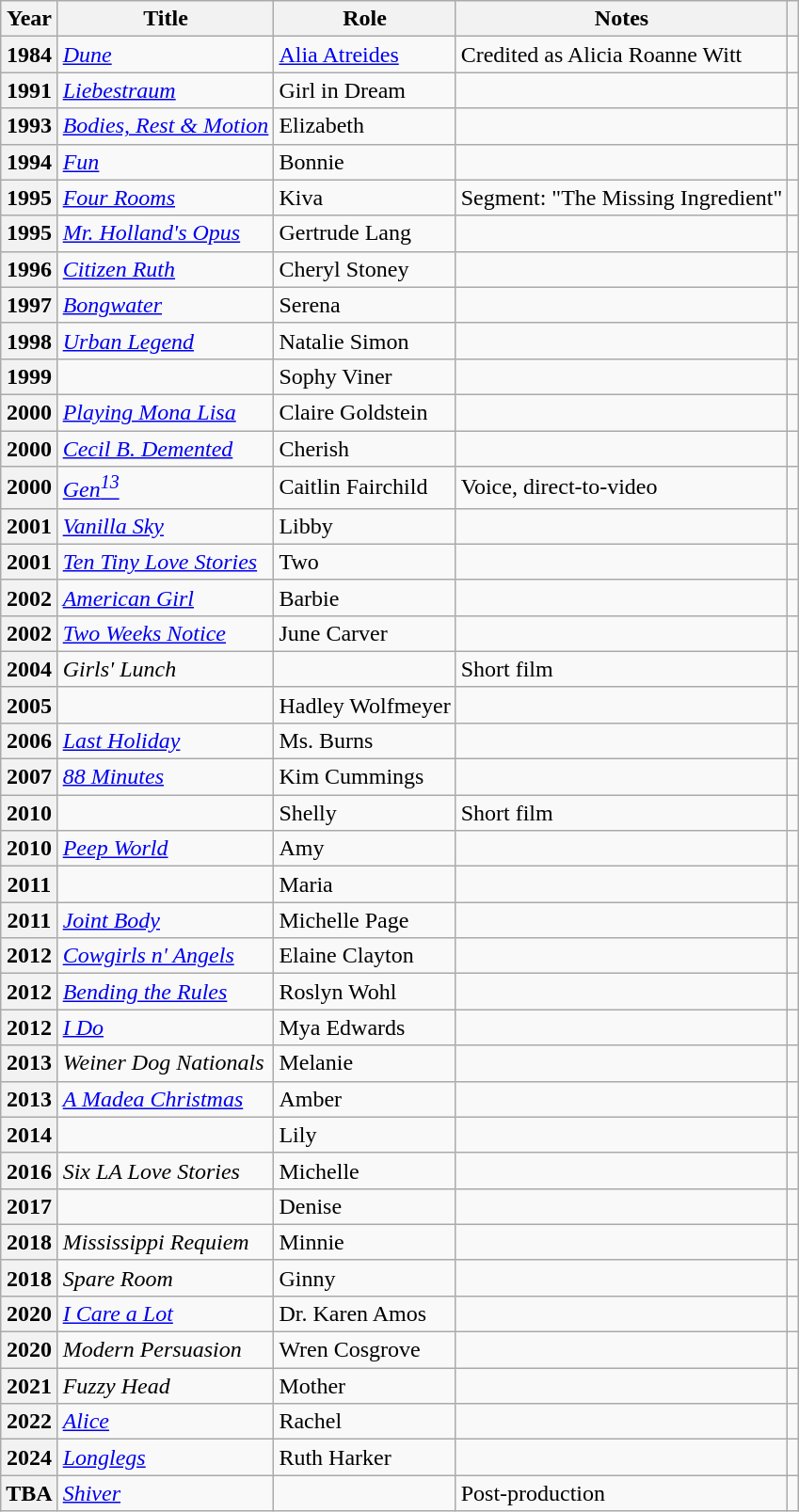<table class="wikitable sortable plainrowheaders">
<tr>
<th scope="col">Year</th>
<th scope="col">Title</th>
<th scope="col">Role</th>
<th scope="col" class="unsortable">Notes</th>
<th scope="col" class="unsortable"></th>
</tr>
<tr>
<th scope="row">1984</th>
<td><em><a href='#'>Dune</a></em></td>
<td><a href='#'>Alia Atreides</a></td>
<td>Credited as Alicia Roanne Witt</td>
<td style="text-align:center;"></td>
</tr>
<tr>
<th scope="row">1991</th>
<td><em><a href='#'>Liebestraum</a></em></td>
<td>Girl in Dream</td>
<td></td>
<td style="text-align:center;"></td>
</tr>
<tr>
<th scope="row">1993</th>
<td><em><a href='#'>Bodies, Rest & Motion</a></em></td>
<td>Elizabeth</td>
<td></td>
<td style="text-align:center;"></td>
</tr>
<tr>
<th scope="row">1994</th>
<td><em><a href='#'>Fun</a></em></td>
<td>Bonnie</td>
<td></td>
<td style="text-align:center;"></td>
</tr>
<tr>
<th scope="row">1995</th>
<td><em><a href='#'>Four Rooms</a></em></td>
<td>Kiva</td>
<td>Segment: "The Missing Ingredient"</td>
<td style="text-align:center;"></td>
</tr>
<tr>
<th scope="row">1995</th>
<td><em><a href='#'>Mr. Holland's Opus</a></em></td>
<td>Gertrude Lang</td>
<td></td>
<td style="text-align:center;"></td>
</tr>
<tr>
<th scope="row">1996</th>
<td><em><a href='#'>Citizen Ruth</a></em></td>
<td>Cheryl Stoney</td>
<td></td>
<td style="text-align:center;"></td>
</tr>
<tr>
<th scope="row">1997</th>
<td><em><a href='#'>Bongwater</a></em></td>
<td>Serena</td>
<td></td>
<td style="text-align:center;"></td>
</tr>
<tr>
<th scope="row">1998</th>
<td><em><a href='#'>Urban Legend</a></em></td>
<td>Natalie Simon</td>
<td></td>
<td style="text-align:center;"></td>
</tr>
<tr>
<th scope="row">1999</th>
<td><em></em></td>
<td>Sophy Viner</td>
<td></td>
<td style="text-align:center;"></td>
</tr>
<tr>
<th scope="row">2000</th>
<td><em><a href='#'>Playing Mona Lisa</a></em></td>
<td>Claire Goldstein</td>
<td></td>
<td style="text-align:center;"></td>
</tr>
<tr>
<th scope="row">2000</th>
<td><em><a href='#'>Cecil B. Demented</a></em></td>
<td>Cherish</td>
<td></td>
<td style="text-align:center;"></td>
</tr>
<tr>
<th scope="row">2000</th>
<td><em><a href='#'>Gen<sup>13</sup></a></em></td>
<td>Caitlin Fairchild</td>
<td>Voice, direct-to-video</td>
<td style="text-align:center;"></td>
</tr>
<tr>
<th scope="row">2001</th>
<td><em><a href='#'>Vanilla Sky</a></em></td>
<td>Libby</td>
<td></td>
<td style="text-align:center;"></td>
</tr>
<tr>
<th scope="row">2001</th>
<td><em><a href='#'>Ten Tiny Love Stories</a></em></td>
<td>Two</td>
<td></td>
<td style="text-align:center;"></td>
</tr>
<tr>
<th scope="row">2002</th>
<td><em><a href='#'>American Girl</a></em></td>
<td>Barbie</td>
<td></td>
<td style="text-align:center;"></td>
</tr>
<tr>
<th scope="row">2002</th>
<td><em><a href='#'>Two Weeks Notice</a></em></td>
<td>June Carver</td>
<td></td>
<td style="text-align:center;"></td>
</tr>
<tr>
<th scope="row">2004</th>
<td><em>Girls' Lunch</em></td>
<td></td>
<td>Short film</td>
<td style="text-align:center;"></td>
</tr>
<tr>
<th scope="row">2005</th>
<td><em></em></td>
<td>Hadley Wolfmeyer</td>
<td></td>
<td style="text-align:center;"></td>
</tr>
<tr>
<th scope="row">2006</th>
<td><em><a href='#'>Last Holiday</a></em></td>
<td>Ms. Burns</td>
<td></td>
<td style="text-align:center;"></td>
</tr>
<tr>
<th scope="row">2007</th>
<td><em><a href='#'>88 Minutes</a></em></td>
<td>Kim Cummings</td>
<td></td>
<td style="text-align:center;"></td>
</tr>
<tr>
<th scope="row">2010</th>
<td><em></em></td>
<td>Shelly</td>
<td>Short film</td>
<td style="text-align:center;"></td>
</tr>
<tr>
<th scope="row">2010</th>
<td><em><a href='#'>Peep World</a></em></td>
<td>Amy</td>
<td></td>
<td style="text-align:center;"></td>
</tr>
<tr>
<th scope="row">2011</th>
<td><em></em></td>
<td>Maria</td>
<td></td>
<td style="text-align:center;"></td>
</tr>
<tr>
<th scope="row">2011</th>
<td><em><a href='#'>Joint Body</a></em></td>
<td>Michelle Page</td>
<td></td>
<td style="text-align:center;"></td>
</tr>
<tr>
<th scope="row">2012</th>
<td><em><a href='#'>Cowgirls n' Angels</a></em></td>
<td>Elaine Clayton</td>
<td></td>
<td style="text-align:center;"></td>
</tr>
<tr>
<th scope="row">2012</th>
<td><em><a href='#'>Bending the Rules</a></em></td>
<td>Roslyn Wohl</td>
<td></td>
<td style="text-align:center;"></td>
</tr>
<tr>
<th scope="row">2012</th>
<td><em><a href='#'>I Do</a></em></td>
<td>Mya Edwards</td>
<td></td>
<td style="text-align:center;"></td>
</tr>
<tr>
<th scope="row">2013</th>
<td><em>Weiner Dog Nationals</em></td>
<td>Melanie</td>
<td></td>
<td style="text-align:center;"></td>
</tr>
<tr>
<th scope="row">2013</th>
<td><em><a href='#'>A Madea Christmas</a></em></td>
<td>Amber</td>
<td></td>
<td style="text-align:center;"></td>
</tr>
<tr>
<th scope="row">2014</th>
<td><em></em></td>
<td>Lily</td>
<td></td>
<td style="text-align:center;"></td>
</tr>
<tr>
<th scope="row">2016</th>
<td><em>Six LA Love Stories</em></td>
<td>Michelle</td>
<td></td>
<td style="text-align:center;"></td>
</tr>
<tr>
<th scope="row">2017</th>
<td><em></em></td>
<td>Denise</td>
<td></td>
<td style="text-align:center;"></td>
</tr>
<tr>
<th scope="row">2018</th>
<td><em>Mississippi Requiem</em></td>
<td>Minnie</td>
<td></td>
<td style="text-align:center;"></td>
</tr>
<tr>
<th scope="row">2018</th>
<td><em>Spare Room</em></td>
<td>Ginny</td>
<td></td>
<td style="text-align:center;"></td>
</tr>
<tr>
<th scope="row">2020</th>
<td><em><a href='#'>I Care a Lot</a></em></td>
<td>Dr. Karen Amos</td>
<td></td>
<td style="text-align:center;"></td>
</tr>
<tr>
<th scope="row">2020</th>
<td><em>Modern Persuasion</em></td>
<td>Wren Cosgrove</td>
<td></td>
<td style="text-align:center;"></td>
</tr>
<tr>
<th scope="row">2021</th>
<td><em>Fuzzy Head</em></td>
<td>Mother</td>
<td></td>
<td style="text-align:center;"></td>
</tr>
<tr>
<th scope="row">2022</th>
<td><em><a href='#'>Alice</a></em></td>
<td>Rachel</td>
<td></td>
<td style="text-align:center;"></td>
</tr>
<tr>
<th scope="row">2024</th>
<td><em><a href='#'>Longlegs</a></em></td>
<td>Ruth Harker</td>
<td></td>
<td style="text-align:center;"></td>
</tr>
<tr>
<th scope="row">TBA</th>
<td><em><a href='#'>Shiver</a></em></td>
<td></td>
<td>Post-production</td>
</tr>
</table>
